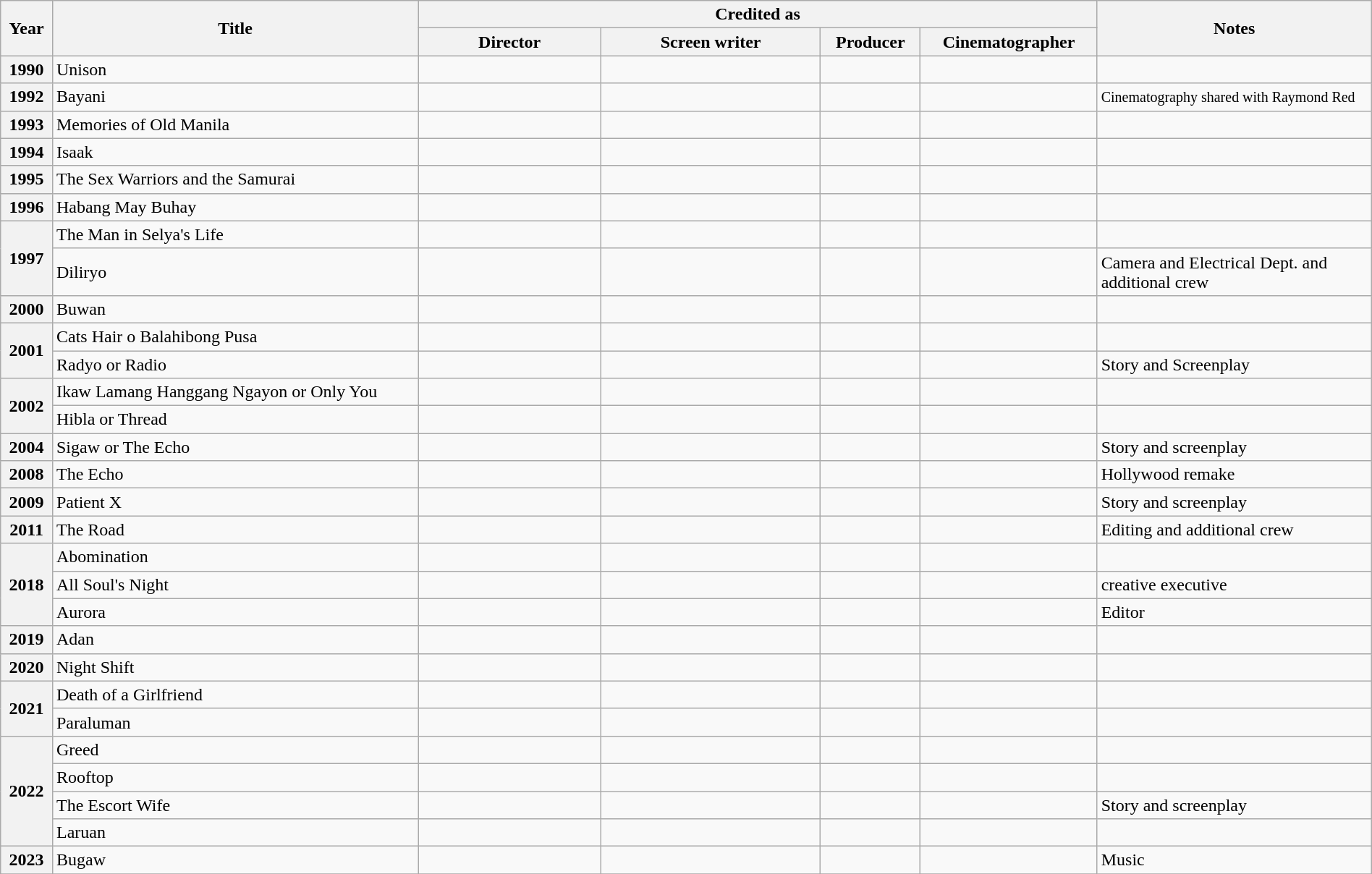<table class="wikitable sortable plainrowheaders" style="margin-right: 0;">
<tr>
<th rowspan="2" scope="col" width="2%">Year</th>
<th rowspan="2" scope="col" width="20%">Title</th>
<th colspan="4" scope="col" width="50%">Credited as</th>
<th rowspan="2" scope="col" width="15%" class="unsortable">Notes</th>
</tr>
<tr>
<th scope="col" width="10%">Director</th>
<th scope="col" width="12%">Screen writer</th>
<th scope="col" width="5%">Producer</th>
<th scope="col" width="8%">Cinematographer</th>
</tr>
<tr>
<th>1990</th>
<td>Unison</td>
<td></td>
<td></td>
<td></td>
<td></td>
<td></td>
</tr>
<tr>
<th>1992</th>
<td>Bayani</td>
<td></td>
<td></td>
<td></td>
<td></td>
<td><small>Cinematography shared with Raymond Red</small></td>
</tr>
<tr>
<th>1993</th>
<td>Memories of Old Manila</td>
<td></td>
<td></td>
<td></td>
<td></td>
<td></td>
</tr>
<tr>
<th>1994</th>
<td>Isaak</td>
<td></td>
<td></td>
<td></td>
<td></td>
<td></td>
</tr>
<tr>
<th>1995</th>
<td>The Sex Warriors and  the Samurai</td>
<td></td>
<td></td>
<td></td>
<td></td>
<td></td>
</tr>
<tr>
<th>1996</th>
<td>Habang May Buhay</td>
<td></td>
<td></td>
<td></td>
<td></td>
<td></td>
</tr>
<tr>
<th rowspan="2">1997</th>
<td>The Man in Selya's Life</td>
<td></td>
<td></td>
<td></td>
<td></td>
<td></td>
</tr>
<tr>
<td>Diliryo</td>
<td></td>
<td></td>
<td></td>
<td></td>
<td>Camera and Electrical Dept. and additional crew</td>
</tr>
<tr>
<th>2000</th>
<td>Buwan</td>
<td></td>
<td></td>
<td></td>
<td></td>
<td></td>
</tr>
<tr>
<th rowspan="2">2001</th>
<td>Cats Hair o Balahibong Pusa</td>
<td></td>
<td></td>
<td></td>
<td></td>
<td></td>
</tr>
<tr>
<td>Radyo or Radio</td>
<td></td>
<td></td>
<td></td>
<td></td>
<td>Story and Screenplay</td>
</tr>
<tr>
<th rowspan="2">2002</th>
<td>Ikaw Lamang Hanggang Ngayon or Only You</td>
<td></td>
<td></td>
<td></td>
<td></td>
<td></td>
</tr>
<tr>
<td>Hibla or Thread</td>
<td></td>
<td></td>
<td></td>
<td></td>
<td></td>
</tr>
<tr>
<th>2004</th>
<td>Sigaw or The Echo</td>
<td></td>
<td></td>
<td></td>
<td></td>
<td>Story and screenplay</td>
</tr>
<tr>
<th>2008</th>
<td>The Echo</td>
<td></td>
<td></td>
<td></td>
<td></td>
<td>Hollywood remake</td>
</tr>
<tr>
<th>2009</th>
<td>Patient X</td>
<td></td>
<td></td>
<td></td>
<td></td>
<td>Story and screenplay</td>
</tr>
<tr>
<th>2011</th>
<td>The Road</td>
<td></td>
<td></td>
<td></td>
<td></td>
<td>Editing and additional crew</td>
</tr>
<tr>
<th rowspan="3">2018</th>
<td>Abomination</td>
<td></td>
<td></td>
<td></td>
<td></td>
</tr>
<tr>
<td>All Soul's Night</td>
<td></td>
<td></td>
<td></td>
<td></td>
<td>creative executive</td>
</tr>
<tr>
<td>Aurora</td>
<td></td>
<td></td>
<td></td>
<td></td>
<td>Editor</td>
</tr>
<tr>
<th>2019</th>
<td>Adan</td>
<td></td>
<td></td>
<td></td>
<td></td>
<td></td>
</tr>
<tr>
<th>2020</th>
<td>Night Shift</td>
<td></td>
<td></td>
<td></td>
<td></td>
<td></td>
</tr>
<tr>
<th rowspan="2">2021</th>
<td>Death of a Girlfriend</td>
<td></td>
<td></td>
<td></td>
<td></td>
<td></td>
</tr>
<tr>
<td>Paraluman</td>
<td></td>
<td></td>
<td></td>
<td></td>
<td></td>
</tr>
<tr>
<th rowspan="4">2022</th>
<td>Greed</td>
<td></td>
<td></td>
<td></td>
<td></td>
<td></td>
</tr>
<tr>
<td>Rooftop</td>
<td></td>
<td></td>
<td></td>
<td></td>
<td></td>
</tr>
<tr>
<td>The Escort Wife</td>
<td></td>
<td></td>
<td></td>
<td></td>
<td>Story and screenplay</td>
</tr>
<tr>
<td>Laruan</td>
<td></td>
<td></td>
<td></td>
<td></td>
<td></td>
</tr>
<tr>
<th>2023</th>
<td>Bugaw</td>
<td></td>
<td></td>
<td></td>
<td></td>
<td>Music</td>
</tr>
<tr>
</tr>
</table>
